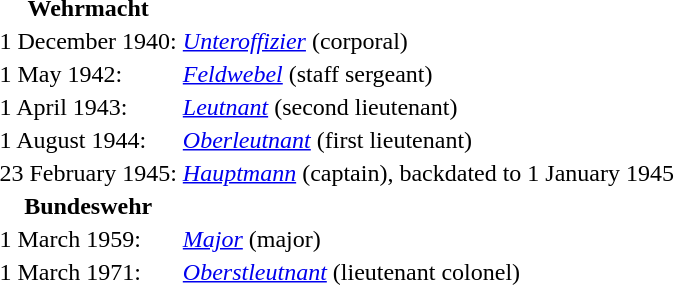<table>
<tr>
<th>Wehrmacht</th>
</tr>
<tr>
<td>1 December 1940:</td>
<td><em><a href='#'>Unteroffizier</a></em> (corporal)</td>
</tr>
<tr>
<td>1 May 1942:</td>
<td><em><a href='#'>Feldwebel</a></em> (staff sergeant)</td>
</tr>
<tr>
<td>1 April 1943:</td>
<td><em><a href='#'>Leutnant</a></em> (second lieutenant)</td>
</tr>
<tr>
<td>1 August 1944:</td>
<td><em><a href='#'>Oberleutnant</a></em> (first lieutenant)</td>
</tr>
<tr>
<td>23 February 1945:</td>
<td><em><a href='#'>Hauptmann</a></em> (captain), backdated to 1 January 1945</td>
</tr>
<tr>
<th>Bundeswehr</th>
</tr>
<tr>
<td>1 March 1959:</td>
<td><em><a href='#'>Major</a></em> (major)</td>
</tr>
<tr>
<td>1 March 1971:</td>
<td><em><a href='#'>Oberstleutnant</a></em> (lieutenant colonel)</td>
</tr>
</table>
